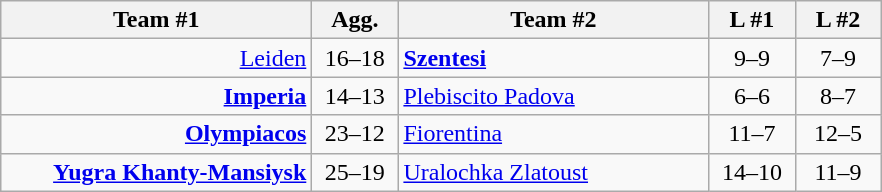<table class=wikitable style="text-align:center">
<tr>
<th width=200>Team #1</th>
<th width=50>Agg.</th>
<th width=200>Team #2</th>
<th width=50>L #1</th>
<th width=50>L #2</th>
</tr>
<tr>
<td align=right><a href='#'>Leiden</a> </td>
<td align=center>16–18</td>
<td align=left> <strong><a href='#'>Szentesi</a></strong></td>
<td align=center>9–9</td>
<td align=center>7–9</td>
</tr>
<tr>
<td align=right><strong><a href='#'>Imperia</a></strong> </td>
<td align=center>14–13</td>
<td align=left> <a href='#'>Plebiscito Padova</a></td>
<td align=center>6–6</td>
<td align=center>8–7</td>
</tr>
<tr>
<td align=right><strong><a href='#'>Olympiacos</a></strong> </td>
<td align=center>23–12</td>
<td align=left> <a href='#'>Fiorentina</a></td>
<td align=center>11–7</td>
<td align=center>12–5</td>
</tr>
<tr>
<td align=right><strong><a href='#'>Yugra Khanty-Mansiysk</a></strong> </td>
<td align=center>25–19</td>
<td align=left> <a href='#'>Uralochka Zlatoust</a></td>
<td align=center>14–10</td>
<td align=center>11–9</td>
</tr>
</table>
